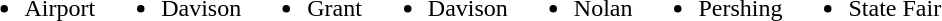<table>
<tr>
<td><br><ul><li>Airport</li></ul></td>
<td><br><ul><li>Davison</li></ul></td>
<td><br><ul><li>Grant</li></ul></td>
<td><br><ul><li>Davison</li></ul></td>
<td><br><ul><li>Nolan</li></ul></td>
<td><br><ul><li>Pershing</li></ul></td>
<td><br><ul><li>State Fair</li></ul></td>
</tr>
</table>
